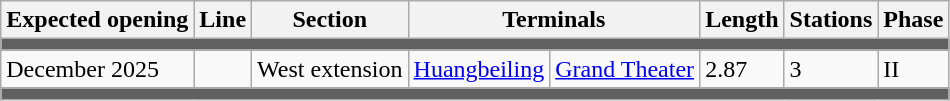<table class="wikitable">
<tr>
<th>Expected opening</th>
<th>Line</th>
<th>Section</th>
<th colspan="2">Terminals</th>
<th>Length<br></th>
<th>Stations</th>
<th>Phase</th>
</tr>
<tr style = "background:#606060; height: 2pt">
<td colspan="8"></td>
</tr>
<tr>
<td>December 2025</td>
<td></td>
<td>West extension</td>
<td><a href='#'>Huangbeiling</a></td>
<td><a href='#'>Grand Theater</a></td>
<td>2.87</td>
<td>3</td>
<td>II</td>
</tr>
<tr style="background:#606060; height: 2pt">
<td colspan="8"></td>
</tr>
</table>
